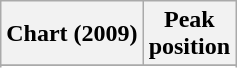<table class="wikitable sortable plainrowheaders" style="text-align:center">
<tr>
<th scope="col">Chart (2009)</th>
<th scope="col">Peak<br> position</th>
</tr>
<tr>
</tr>
<tr>
</tr>
</table>
